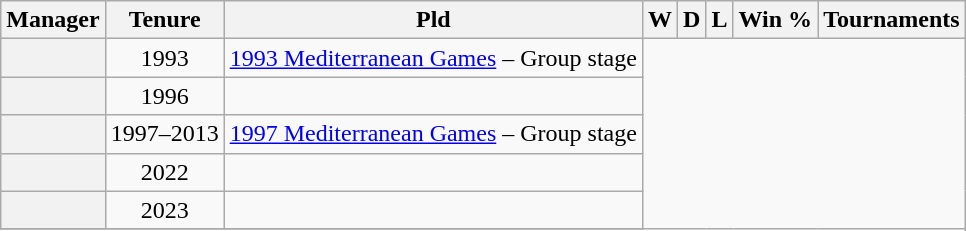<table class="wikitable sortable plainrowheaders" cellpadding="3" style="text-align: center;">
<tr>
<th scope="col">Manager</th>
<th scope="col">Tenure</th>
<th scope="col">Pld</th>
<th scope="col">W</th>
<th scope="col">D</th>
<th scope="col">L</th>
<th scope="col">Win %</th>
<th scope="col">Tournaments</th>
</tr>
<tr>
<th scope="row" style="text-align: left;"> </th>
<td>1993<br></td>
<td> <a href='#'>1993 Mediterranean Games</a> – Group stage</td>
</tr>
<tr>
<th scope="row" style="text-align: left;"> </th>
<td>1996<br></td>
<td></td>
</tr>
<tr>
<th scope="row" style="text-align: left;"> </th>
<td>1997–2013<br></td>
<td> <a href='#'>1997 Mediterranean Games</a> – Group stage</td>
</tr>
<tr>
<th scope="row" style="text-align: left;"> </th>
<td>2022<br></td>
<td></td>
</tr>
<tr>
<th scope="row" style="text-align: left;"> </th>
<td>2023<br></td>
<td></td>
</tr>
<tr>
</tr>
</table>
